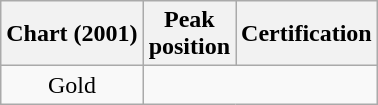<table class="wikitable sortable plainrowheaders">
<tr>
<th>Chart (2001)</th>
<th>Peak<br>position</th>
<th>Certification</th>
</tr>
<tr>
<td rowspan="2" align="center">Gold</td>
</tr>
<tr>
</tr>
</table>
